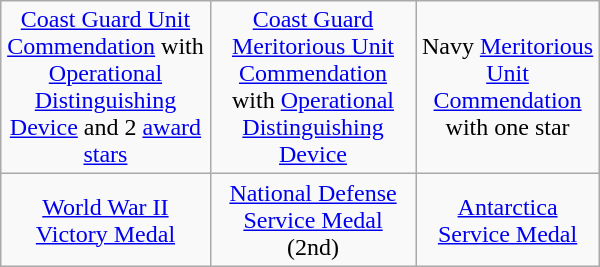<table class="wikitable" style="margin:1em auto; text-align:center;" width=400>
<tr>
<td><a href='#'>Coast Guard Unit Commendation</a> with <a href='#'>Operational Distinguishing Device</a> and 2 <a href='#'>award stars</a></td>
<td><a href='#'>Coast Guard Meritorious Unit Commendation</a> with <a href='#'>Operational Distinguishing Device</a></td>
<td>Navy <a href='#'>Meritorious Unit Commendation</a> with one star</td>
</tr>
<tr>
<td><a href='#'>World War II Victory Medal</a></td>
<td><a href='#'>National Defense Service Medal</a> (2nd)</td>
<td><a href='#'>Antarctica Service Medal</a></td>
</tr>
</table>
